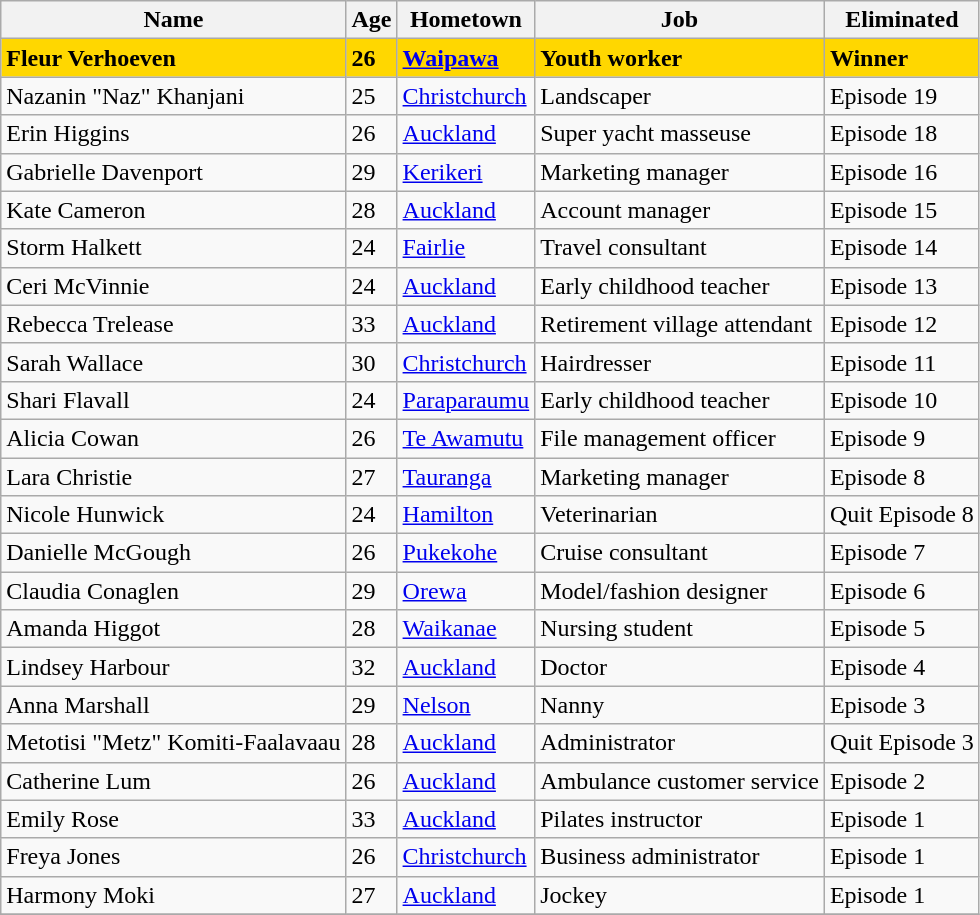<table class="wikitable sortable">
<tr>
<th>Name</th>
<th>Age</th>
<th>Hometown</th>
<th>Job</th>
<th>Eliminated</th>
</tr>
<tr bgcolor="gold">
<td><strong>Fleur Verhoeven</strong></td>
<td><strong>26 </strong></td>
<td><strong><a href='#'>Waipawa</a></strong></td>
<td><strong>Youth worker </strong></td>
<td><strong>Winner</strong></td>
</tr>
<tr>
<td>Nazanin "Naz" Khanjani</td>
<td>25</td>
<td><a href='#'>Christchurch</a></td>
<td>Landscaper</td>
<td>Episode 19</td>
</tr>
<tr>
<td>Erin Higgins</td>
<td>26</td>
<td><a href='#'>Auckland</a></td>
<td>Super yacht masseuse</td>
<td>Episode 18</td>
</tr>
<tr>
<td>Gabrielle Davenport</td>
<td>29</td>
<td><a href='#'>Kerikeri</a></td>
<td>Marketing manager</td>
<td>Episode 16</td>
</tr>
<tr>
<td>Kate Cameron</td>
<td>28</td>
<td><a href='#'>Auckland</a></td>
<td>Account manager</td>
<td>Episode 15</td>
</tr>
<tr>
<td>Storm Halkett</td>
<td>24</td>
<td><a href='#'>Fairlie</a></td>
<td>Travel consultant</td>
<td>Episode 14</td>
</tr>
<tr>
<td>Ceri McVinnie</td>
<td>24</td>
<td><a href='#'>Auckland</a></td>
<td>Early childhood teacher</td>
<td>Episode 13</td>
</tr>
<tr>
<td>Rebecca Trelease</td>
<td>33</td>
<td><a href='#'>Auckland</a></td>
<td>Retirement village attendant</td>
<td>Episode 12</td>
</tr>
<tr>
<td>Sarah Wallace</td>
<td>30</td>
<td><a href='#'>Christchurch</a></td>
<td>Hairdresser</td>
<td>Episode 11</td>
</tr>
<tr>
<td>Shari Flavall</td>
<td>24</td>
<td><a href='#'>Paraparaumu</a></td>
<td>Early childhood teacher</td>
<td>Episode 10</td>
</tr>
<tr>
<td>Alicia Cowan</td>
<td>26</td>
<td><a href='#'>Te Awamutu</a></td>
<td>File management officer</td>
<td>Episode 9</td>
</tr>
<tr>
<td>Lara Christie</td>
<td>27</td>
<td><a href='#'>Tauranga</a></td>
<td>Marketing manager</td>
<td>Episode 8</td>
</tr>
<tr>
<td>Nicole Hunwick</td>
<td>24</td>
<td><a href='#'>Hamilton</a></td>
<td>Veterinarian</td>
<td>Quit Episode 8</td>
</tr>
<tr>
<td>Danielle McGough</td>
<td>26</td>
<td><a href='#'>Pukekohe</a></td>
<td>Cruise consultant</td>
<td>Episode 7</td>
</tr>
<tr>
<td>Claudia Conaglen</td>
<td>29</td>
<td><a href='#'>Orewa</a></td>
<td>Model/fashion designer</td>
<td>Episode 6</td>
</tr>
<tr>
<td>Amanda Higgot</td>
<td>28</td>
<td><a href='#'>Waikanae</a></td>
<td>Nursing student</td>
<td>Episode 5</td>
</tr>
<tr>
<td>Lindsey Harbour</td>
<td>32</td>
<td><a href='#'>Auckland</a></td>
<td>Doctor</td>
<td>Episode 4</td>
</tr>
<tr>
<td>Anna Marshall</td>
<td>29</td>
<td><a href='#'>Nelson</a></td>
<td>Nanny</td>
<td>Episode 3</td>
</tr>
<tr>
<td>Metotisi "Metz" Komiti-Faalavaau</td>
<td>28</td>
<td><a href='#'>Auckland</a></td>
<td>Administrator</td>
<td>Quit Episode 3</td>
</tr>
<tr>
<td>Catherine Lum</td>
<td>26</td>
<td><a href='#'>Auckland</a></td>
<td>Ambulance customer service</td>
<td>Episode 2</td>
</tr>
<tr>
<td>Emily Rose</td>
<td>33</td>
<td><a href='#'>Auckland</a></td>
<td>Pilates instructor</td>
<td>Episode 1</td>
</tr>
<tr>
<td>Freya Jones</td>
<td>26</td>
<td><a href='#'>Christchurch</a></td>
<td>Business administrator</td>
<td>Episode 1</td>
</tr>
<tr>
<td>Harmony Moki</td>
<td>27</td>
<td><a href='#'>Auckland</a></td>
<td>Jockey</td>
<td>Episode 1</td>
</tr>
<tr>
</tr>
<tr>
</tr>
</table>
